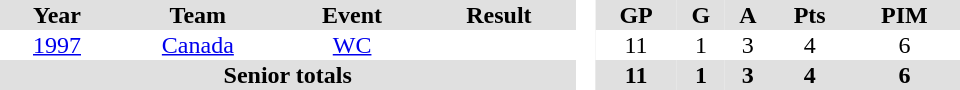<table border="0" cellpadding="1" cellspacing="0" style="text-align:center; width:40em">
<tr ALIGN="center" bgcolor="#e0e0e0">
<th>Year</th>
<th>Team</th>
<th>Event</th>
<th>Result</th>
<th rowspan="99" bgcolor="#ffffff"> </th>
<th>GP</th>
<th>G</th>
<th>A</th>
<th>Pts</th>
<th>PIM</th>
</tr>
<tr>
<td><a href='#'>1997</a></td>
<td><a href='#'>Canada</a></td>
<td><a href='#'>WC</a></td>
<td></td>
<td>11</td>
<td>1</td>
<td>3</td>
<td>4</td>
<td>6</td>
</tr>
<tr bgcolor="#e0e0e0">
<th colspan="4">Senior totals</th>
<th>11</th>
<th>1</th>
<th>3</th>
<th>4</th>
<th>6</th>
</tr>
</table>
